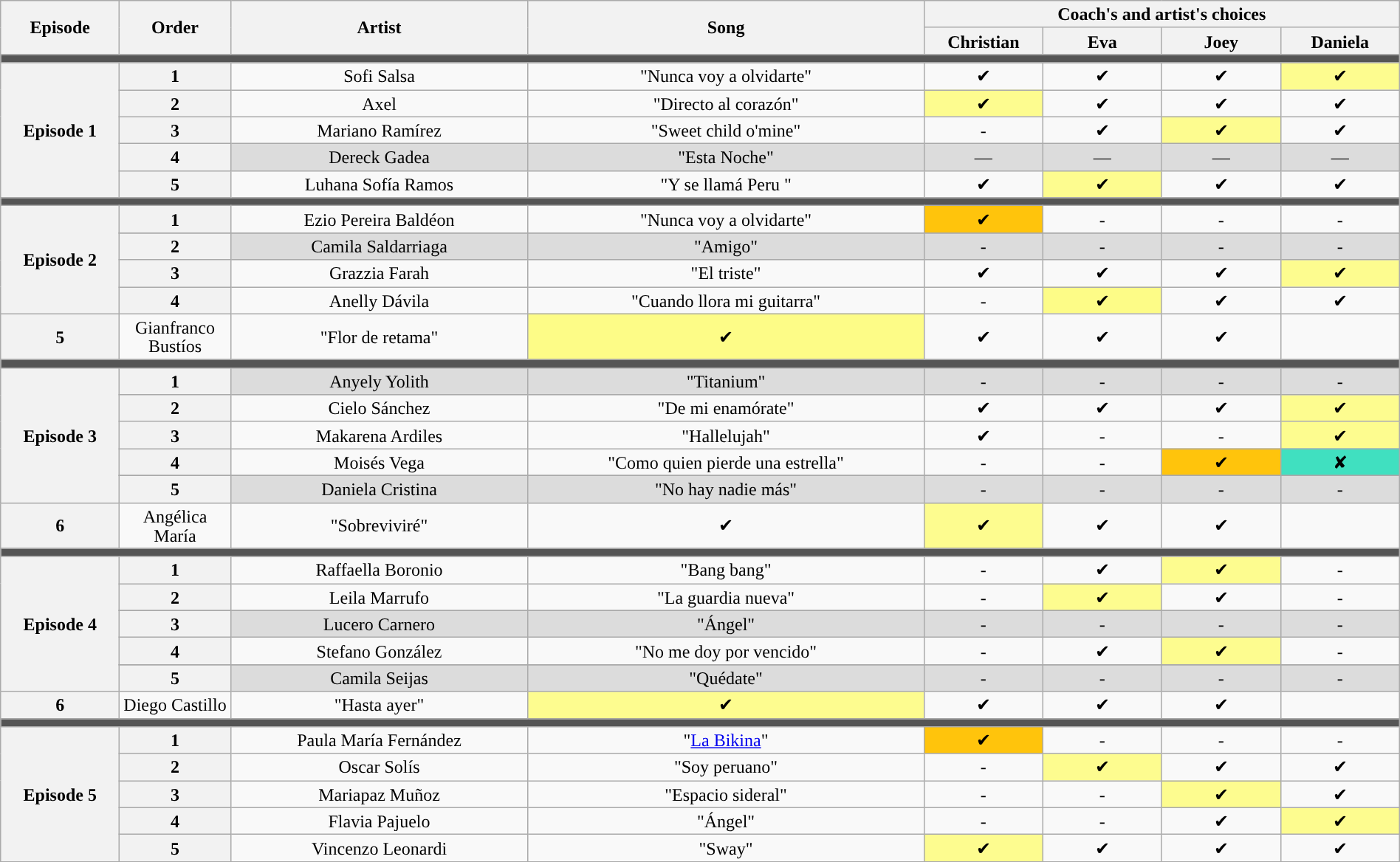<table class="wikitable" style="text-align:center; line-height:17px; width:100%">
<tr>
<th rowspan="2" width="06%" scope="col">Episode</th>
<th rowspan="2" width="04%" scope="col">Order</th>
<th rowspan="2" width="15%" scope="col">Artist</th>
<th rowspan="2" width="20%" scope="col">Song</th>
<th colspan="4" width="24%" scope="col">Coach's and artist's choices</th>
</tr>
<tr>
<th style="width:06%">Christian</th>
<th style="width:06%">Eva</th>
<th style="width:06%">Joey</th>
<th style="width:06%">Daniela</th>
</tr>
<tr>
<td colspan="8" bgcolor="#555555"></td>
</tr>
<tr>
<th scope="row" rowspan="5">Episode 1<br></th>
<th>1</th>
<td>Sofi Salsa</td>
<td>"Nunca voy a olvidarte"</td>
<td>✔</td>
<td>✔</td>
<td>✔</td>
<td style="background:#fdfc8f">✔</td>
</tr>
<tr>
<th>2</th>
<td>Axel</td>
<td>"Directo al corazón"</td>
<td style="background:#fdfc8f">✔</td>
<td>✔</td>
<td>✔</td>
<td>✔</td>
</tr>
<tr>
<th>3</th>
<td>Mariano Ramírez</td>
<td>"Sweet child o'mine"</td>
<td>-</td>
<td>✔</td>
<td style="background:#fdfc8f">✔</td>
<td>✔</td>
</tr>
<tr style="background:#dcdcdc">
<th>4</th>
<td>Dereck Gadea</td>
<td>"Esta Noche"</td>
<td>—</td>
<td>—</td>
<td>—</td>
<td>—</td>
</tr>
<tr>
<th>5</th>
<td>Luhana Sofía Ramos</td>
<td>"Y se llamá Peru "</td>
<td>✔</td>
<td style="background:#fdfc8f">✔</td>
<td>✔</td>
<td>✔</td>
</tr>
<tr>
<td colspan="8" style="background:#555"></td>
</tr>
<tr>
<th scope="row" rowspan="5">Episode 2<br></th>
<th>1</th>
<td>Ezio Pereira Baldéon</td>
<td>"Nunca voy a olvidarte"</td>
<td style="background:#ffc40c">✔</td>
<td>-</td>
<td>-</td>
<td>-</td>
</tr>
<tr>
</tr>
<tr style="background:#dcdcdc">
<th>2</th>
<td>Camila Saldarriaga</td>
<td>"Amigo"</td>
<td>-</td>
<td>-</td>
<td>-</td>
<td>-</td>
</tr>
<tr>
<th>3</th>
<td>Grazzia Farah</td>
<td>"El triste"</td>
<td>✔</td>
<td>✔</td>
<td>✔</td>
<td style="background:#fdfc8f">✔</td>
</tr>
<tr>
<th>4</th>
<td>Anelly Dávila</td>
<td>"Cuando llora mi guitarra"</td>
<td>-</td>
<td style="background:#fdfc87">✔</td>
<td>✔</td>
<td>✔</td>
</tr>
<tr>
<th>5</th>
<td>Gianfranco Bustíos</td>
<td>"Flor de retama"</td>
<td style="background:#fdfc87">✔</td>
<td>✔</td>
<td>✔</td>
<td>✔</td>
</tr>
<tr>
<td colspan="8" style="background:#555"></td>
</tr>
<tr style=" background:#dcdcdc">
<th rowspan="6">Episode 3<br></th>
<th>1</th>
<td>Anyely Yolith</td>
<td>"Titanium"</td>
<td>-</td>
<td>-</td>
<td>-</td>
<td>-</td>
</tr>
<tr>
<th>2</th>
<td>Cielo Sánchez</td>
<td>"De mi enamórate"</td>
<td>✔</td>
<td>✔</td>
<td>✔</td>
<td style="background:#fdfc8f">✔</td>
</tr>
<tr>
<th>3</th>
<td>Makarena Ardiles</td>
<td>"Hallelujah"</td>
<td>✔</td>
<td>-</td>
<td>-</td>
<td style="background:#fdfc8f">✔</td>
</tr>
<tr>
<th>4</th>
<td>Moisés Vega</td>
<td>"Como quien pierde una estrella"</td>
<td>-</td>
<td>-</td>
<td style="background:#ffc40c">✔</td>
<td style="background:#40e0c0">✘</td>
</tr>
<tr>
</tr>
<tr style=" background:#dcdcdc">
<th>5</th>
<td>Daniela Cristina</td>
<td>"No hay nadie más"</td>
<td>-</td>
<td>-</td>
<td>-</td>
<td>-</td>
</tr>
<tr>
<th>6</th>
<td>Angélica María</td>
<td>"Sobreviviré"</td>
<td>✔</td>
<td style="background:#fdfc8f">✔</td>
<td>✔</td>
<td>✔</td>
</tr>
<tr>
<td colspan="8" style="background:#555"></td>
</tr>
<tr>
<th scope="row" rowspan="7">Episode 4<br></th>
<th>1</th>
<td>Raffaella Boronio</td>
<td>"Bang bang"</td>
<td>-</td>
<td>✔</td>
<td style="background:#fdfc8f">✔</td>
<td>-</td>
</tr>
<tr>
<th>2</th>
<td>Leila Marrufo</td>
<td>"La guardia nueva"</td>
<td>-</td>
<td style="background:#fdfc8f">✔</td>
<td>✔</td>
<td>-</td>
</tr>
<tr>
</tr>
<tr style=" background:#dcdcdc">
<th>3</th>
<td>Lucero Carnero</td>
<td>"Ángel"</td>
<td>-</td>
<td>-</td>
<td>-</td>
<td>-</td>
</tr>
<tr>
<th>4</th>
<td>Stefano González</td>
<td>"No me doy por vencido"</td>
<td>-</td>
<td>✔</td>
<td style="background:#fdfc8f">✔</td>
<td>-</td>
</tr>
<tr>
</tr>
<tr style=" background:#dcdcdc">
<th>5</th>
<td>Camila Seijas</td>
<td>"Quédate"</td>
<td>-</td>
<td>-</td>
<td>-</td>
<td>-</td>
</tr>
<tr>
<th>6</th>
<td>Diego Castillo</td>
<td>"Hasta ayer"</td>
<td style="background:#fdfc8f">✔</td>
<td>✔</td>
<td>✔</td>
<td>✔</td>
</tr>
<tr>
<td colspan="9" style="background:#555"></td>
</tr>
<tr>
<th scope="row" rowspan="8">Episode 5<br></th>
<th>1</th>
<td>Paula María Fernández</td>
<td>"<a href='#'>La Bikina</a>"</td>
<td style="background:#ffc40c">✔</td>
<td>-</td>
<td>-</td>
<td>-</td>
</tr>
<tr>
<th>2</th>
<td>Oscar Solís</td>
<td>"Soy peruano"</td>
<td>-</td>
<td style="background:#fdfc8f">✔</td>
<td>✔</td>
<td>✔</td>
</tr>
<tr>
<th>3</th>
<td>Mariapaz Muñoz</td>
<td>"Espacio sideral"</td>
<td>-</td>
<td>-</td>
<td style="background:#fdfc8f">✔</td>
<td>✔</td>
</tr>
<tr>
<th>4</th>
<td>Flavia Pajuelo</td>
<td>"Ángel"</td>
<td>-</td>
<td>-</td>
<td>✔</td>
<td style="background:#fdfc8f">✔</td>
</tr>
<tr>
<th>5</th>
<td>Vincenzo Leonardi</td>
<td>"Sway"</td>
<td style="background:#fdfc8f">✔</td>
<td>✔</td>
<td>✔</td>
<td>✔</td>
</tr>
<tr>
</tr>
</table>
